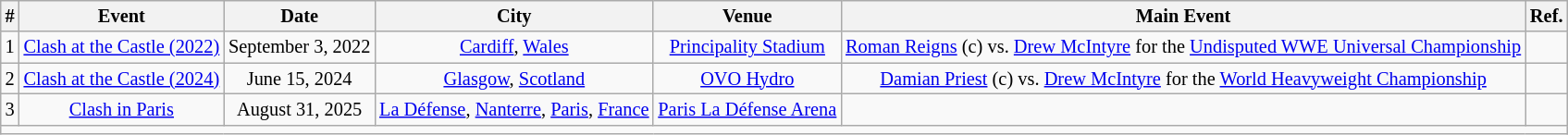<table class="sortable wikitable succession-box" style="font-size:85%; text-align:center;">
<tr>
<th>#</th>
<th>Event</th>
<th>Date</th>
<th>City</th>
<th>Venue</th>
<th>Main Event</th>
<th>Ref.</th>
</tr>
<tr>
<td>1</td>
<td><a href='#'>Clash at the Castle (2022)</a></td>
<td>September 3, 2022</td>
<td><a href='#'>Cardiff</a>, <a href='#'>Wales</a></td>
<td><a href='#'>Principality Stadium</a></td>
<td><a href='#'>Roman Reigns</a> (c) vs. <a href='#'>Drew McIntyre</a> for the <a href='#'>Undisputed WWE Universal Championship</a></td>
<td></td>
</tr>
<tr>
<td>2</td>
<td><a href='#'>Clash at the Castle (2024)</a></td>
<td>June 15, 2024</td>
<td><a href='#'>Glasgow</a>, <a href='#'>Scotland</a></td>
<td><a href='#'>OVO Hydro</a></td>
<td><a href='#'>Damian Priest</a> (c) vs. <a href='#'>Drew McIntyre</a> for the <a href='#'>World Heavyweight Championship</a></td>
<td></td>
</tr>
<tr>
<td>3</td>
<td><a href='#'>Clash in Paris</a></td>
<td>August 31, 2025</td>
<td><a href='#'>La Défense</a>, <a href='#'>Nanterre</a>, <a href='#'>Paris</a>, <a href='#'>France</a></td>
<td><a href='#'>Paris La Défense Arena</a></td>
<td></td>
<td></td>
</tr>
<tr>
<td colspan="11"></td>
</tr>
</table>
